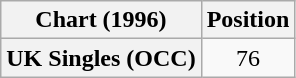<table class="wikitable plainrowheaders" style="text-align:center">
<tr>
<th scope="col">Chart (1996)</th>
<th scope="col">Position</th>
</tr>
<tr>
<th scope="row">UK Singles (OCC)</th>
<td>76</td>
</tr>
</table>
